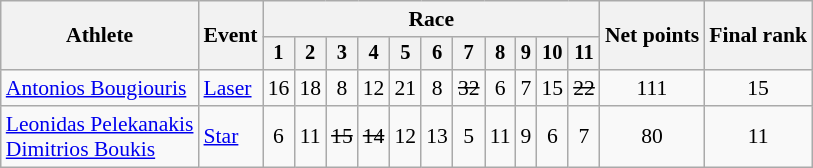<table class="wikitable" style="font-size:90%">
<tr>
<th rowspan="2">Athlete</th>
<th rowspan="2">Event</th>
<th colspan=11>Race</th>
<th rowspan=2>Net points</th>
<th rowspan=2>Final rank</th>
</tr>
<tr style="font-size:95%">
<th>1</th>
<th>2</th>
<th>3</th>
<th>4</th>
<th>5</th>
<th>6</th>
<th>7</th>
<th>8</th>
<th>9</th>
<th>10</th>
<th>11</th>
</tr>
<tr align=center>
<td align=left><a href='#'>Antonios Bougiouris</a></td>
<td align=left><a href='#'>Laser</a></td>
<td>16</td>
<td>18</td>
<td>8</td>
<td>12</td>
<td>21</td>
<td>8</td>
<td><s>32</s></td>
<td>6</td>
<td>7</td>
<td>15</td>
<td><s>22</s></td>
<td>111</td>
<td>15</td>
</tr>
<tr align=center>
<td align=left><a href='#'>Leonidas Pelekanakis</a><br><a href='#'>Dimitrios Boukis</a></td>
<td align=left><a href='#'>Star</a></td>
<td>6</td>
<td>11</td>
<td><s>15</s></td>
<td><s>14</s></td>
<td>12</td>
<td>13</td>
<td>5</td>
<td>11</td>
<td>9</td>
<td>6</td>
<td>7</td>
<td>80</td>
<td>11</td>
</tr>
</table>
